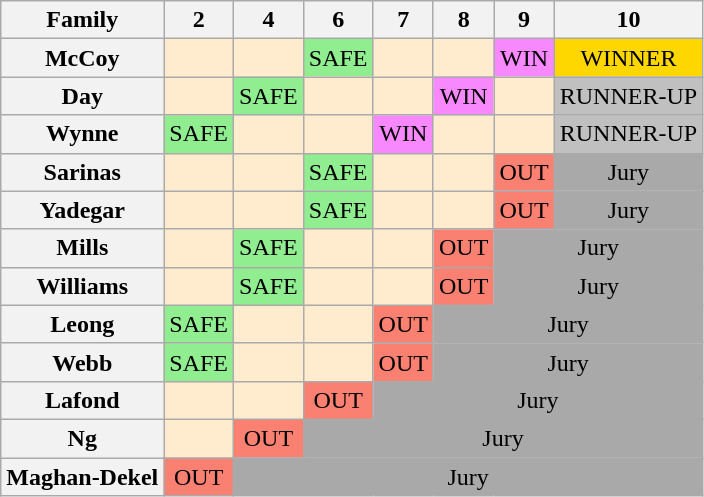<table class="wikitable" style="text-align:center; ">
<tr>
<th>Family</th>
<th>2</th>
<th>4</th>
<th>6</th>
<th>7</th>
<th>8</th>
<th>9</th>
<th>10</th>
</tr>
<tr>
<th>McCoy</th>
<td bgcolor="#FFEBCD"></td>
<td bgcolor="#FFEBCD"></td>
<td bgcolor="lightgreen">SAFE</td>
<td bgcolor="#FFEBCD"></td>
<td bgcolor="#FFEBCD"></td>
<td bgcolor="#F888FD">WIN</td>
<td bgcolor="gold">WINNER</td>
</tr>
<tr>
<th>Day</th>
<td bgcolor="#FFEBCD"></td>
<td bgcolor="lightgreen">SAFE</td>
<td bgcolor="#FFEBCD"></td>
<td bgcolor="#FFEBCD"></td>
<td bgcolor="#F888FD">WIN</td>
<td bgcolor="#FFEBCD"></td>
<td bgcolor=silver>RUNNER-UP</td>
</tr>
<tr>
<th>Wynne</th>
<td bgcolor="lightgreen">SAFE</td>
<td bgcolor="#FFEBCD"></td>
<td bgcolor="#FFEBCD"></td>
<td bgcolor="#F888FD">WIN</td>
<td bgcolor="#FFEBCD"></td>
<td bgcolor="#FFEBCD"></td>
<td bgcolor=silver>RUNNER-UP</td>
</tr>
<tr>
<th>Sarinas</th>
<td bgcolor="#FFEBCD"></td>
<td bgcolor="#FFEBCD"></td>
<td bgcolor="lightgreen">SAFE</td>
<td bgcolor="#FFEBCD"></td>
<td bgcolor="#FFEBCD"></td>
<td bgcolor=salmon>OUT</td>
<td bgcolor=darkgrey>Jury</td>
</tr>
<tr>
<th>Yadegar</th>
<td bgcolor="#FFEBCD"></td>
<td bgcolor="#FFEBCD"></td>
<td bgcolor="lightgreen">SAFE</td>
<td bgcolor="#FFEBCD"></td>
<td bgcolor="#FFEBCD"></td>
<td bgcolor=salmon>OUT</td>
<td bgcolor=darkgrey>Jury</td>
</tr>
<tr>
<th>Mills</th>
<td bgcolor=#FFEBCD></td>
<td bgcolor=lightgreen>SAFE</td>
<td bgcolor=#FFEBCD></td>
<td bgcolor=#FFEBCD></td>
<td bgcolor=salmon>OUT</td>
<td colspan=2 bgcolor=darkgrey>Jury</td>
</tr>
<tr>
<th>Williams</th>
<td bgcolor="#FFEBCD"></td>
<td bgcolor="lightgreen">SAFE</td>
<td bgcolor="#FFEBCD"></td>
<td bgcolor="#FFEBCD"></td>
<td bgcolor=salmon>OUT</td>
<td colspan=2 bgcolor=darkgrey>Jury</td>
</tr>
<tr>
<th>Leong</th>
<td bgcolor=lightgreen>SAFE</td>
<td bgcolor=#FFEBCD></td>
<td bgcolor=#FFEBCD></td>
<td bgcolor=salmon>OUT</td>
<td colspan=3 bgcolor=darkgrey>Jury</td>
</tr>
<tr>
<th>Webb</th>
<td bgcolor="lightgreen">SAFE</td>
<td bgcolor="#FFEBCD"></td>
<td bgcolor="#FFEBCD"></td>
<td bgcolor=salmon>OUT</td>
<td colspan=3 bgcolor=darkgrey>Jury</td>
</tr>
<tr>
<th>Lafond</th>
<td bgcolor=#FFEBCD></td>
<td bgcolor=#FFEBCD></td>
<td bgcolor=salmon>OUT</td>
<td colspan=4 bgcolor=darkgrey>Jury</td>
</tr>
<tr>
<th>Ng</th>
<td bgcolor=#FFEBCD></td>
<td bgcolor=salmon>OUT</td>
<td colspan=5 bgcolor=darkgrey>Jury</td>
</tr>
<tr>
<th>Maghan-Dekel</th>
<td bgcolor=Salmon>OUT</td>
<td colspan=6 bgcolor=darkgrey>Jury</td>
</tr>
</table>
